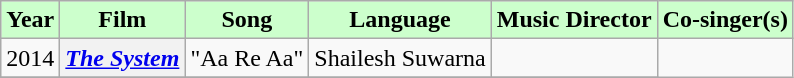<table class="wikitable sortable">
<tr>
<th style="background:#cfc; text-align:center;"><strong>Year</strong></th>
<th style="background:#cfc; text-align:center;"><strong>Film</strong></th>
<th style="background:#cfc; text-align:center;"><strong>Song</strong></th>
<th style="background:#cfc; text-align:center;"><strong>Language</strong></th>
<th style="background:#cfc; text-align:center;"><strong>Music Director</strong></th>
<th style="background:#cfc; text-align:center;"><strong>Co-singer(s)</strong></th>
</tr>
<tr>
<td>2014</td>
<th><em><a href='#'>The System</a></em></th>
<td>"Aa Re Aa"</td>
<td>Shailesh Suwarna</td>
<td></td>
</tr>
<tr>
</tr>
</table>
